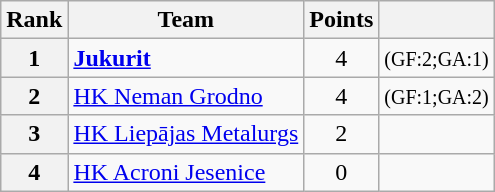<table class="wikitable" style="text-align: center;">
<tr>
<th>Rank</th>
<th>Team</th>
<th>Points</th>
<th></th>
</tr>
<tr>
<th>1</th>
<td style="text-align: left;"> <strong><a href='#'>Jukurit</a></strong></td>
<td>4</td>
<td><small>(GF:2;GA:1)</small></td>
</tr>
<tr>
<th>2</th>
<td style="text-align: left;"> <a href='#'>HK Neman Grodno</a></td>
<td>4</td>
<td><small>(GF:1;GA:2)</small></td>
</tr>
<tr>
<th>3</th>
<td style="text-align: left;"> <a href='#'>HK Liepājas Metalurgs</a></td>
<td>2</td>
<td></td>
</tr>
<tr>
<th>4</th>
<td style="text-align: left;"> <a href='#'>HK Acroni Jesenice</a></td>
<td>0</td>
<td></td>
</tr>
</table>
